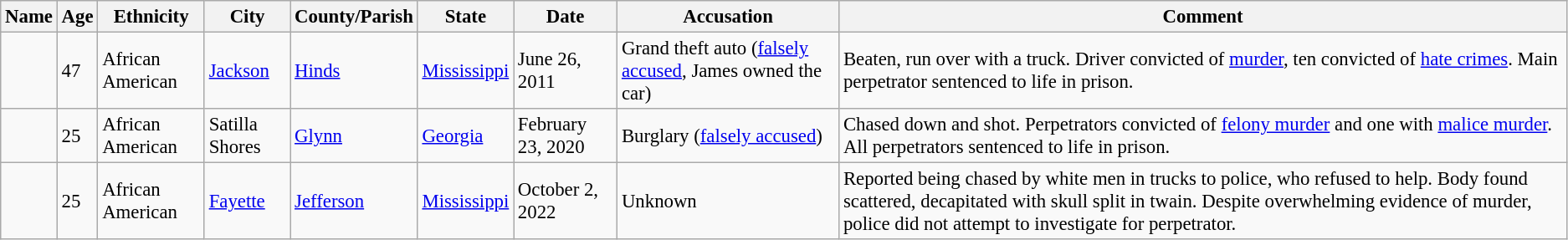<table class="wikitable sortable" style="font-size: 95%">
<tr>
<th>Name</th>
<th>Age</th>
<th>Ethnicity</th>
<th>City</th>
<th>County/Parish</th>
<th>State</th>
<th>Date</th>
<th>Accusation</th>
<th>Comment</th>
</tr>
<tr>
<td></td>
<td>47</td>
<td>African American</td>
<td><a href='#'>Jackson</a></td>
<td><a href='#'>Hinds</a></td>
<td><a href='#'>Mississippi</a></td>
<td>June 26, 2011</td>
<td>Grand theft auto (<a href='#'>falsely accused</a>, James owned the car)</td>
<td>Beaten, run over with a truck. Driver convicted of <a href='#'>murder</a>, ten convicted of <a href='#'>hate crimes</a>. Main perpetrator sentenced to life in prison.</td>
</tr>
<tr>
<td></td>
<td>25</td>
<td>African American</td>
<td>Satilla Shores</td>
<td><a href='#'>Glynn</a></td>
<td><a href='#'>Georgia</a></td>
<td>February 23, 2020</td>
<td>Burglary (<a href='#'>falsely accused</a>)</td>
<td>Chased down and shot. Perpetrators convicted of <a href='#'>felony murder</a> and one with <a href='#'>malice murder</a>. All perpetrators sentenced to life in prison.</td>
</tr>
<tr>
<td></td>
<td>25</td>
<td>African American</td>
<td><a href='#'>Fayette</a></td>
<td><a href='#'>Jefferson</a></td>
<td><a href='#'>Mississippi</a></td>
<td>October 2, 2022</td>
<td>Unknown</td>
<td>Reported being chased by white men in trucks to police, who refused to help. Body found scattered, decapitated with skull split in twain. Despite overwhelming evidence of murder, police did not attempt to investigate for perpetrator.</td>
</tr>
</table>
